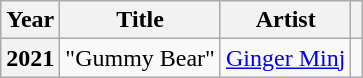<table class="wikitable plainrowheaders sortable">
<tr>
<th>Year</th>
<th>Title</th>
<th>Artist</th>
<th class="unsortable"></th>
</tr>
<tr>
<th scope="row">2021</th>
<td>"Gummy Bear"</td>
<td><a href='#'>Ginger Minj</a></td>
<td style="text-align: center;"></td>
</tr>
</table>
